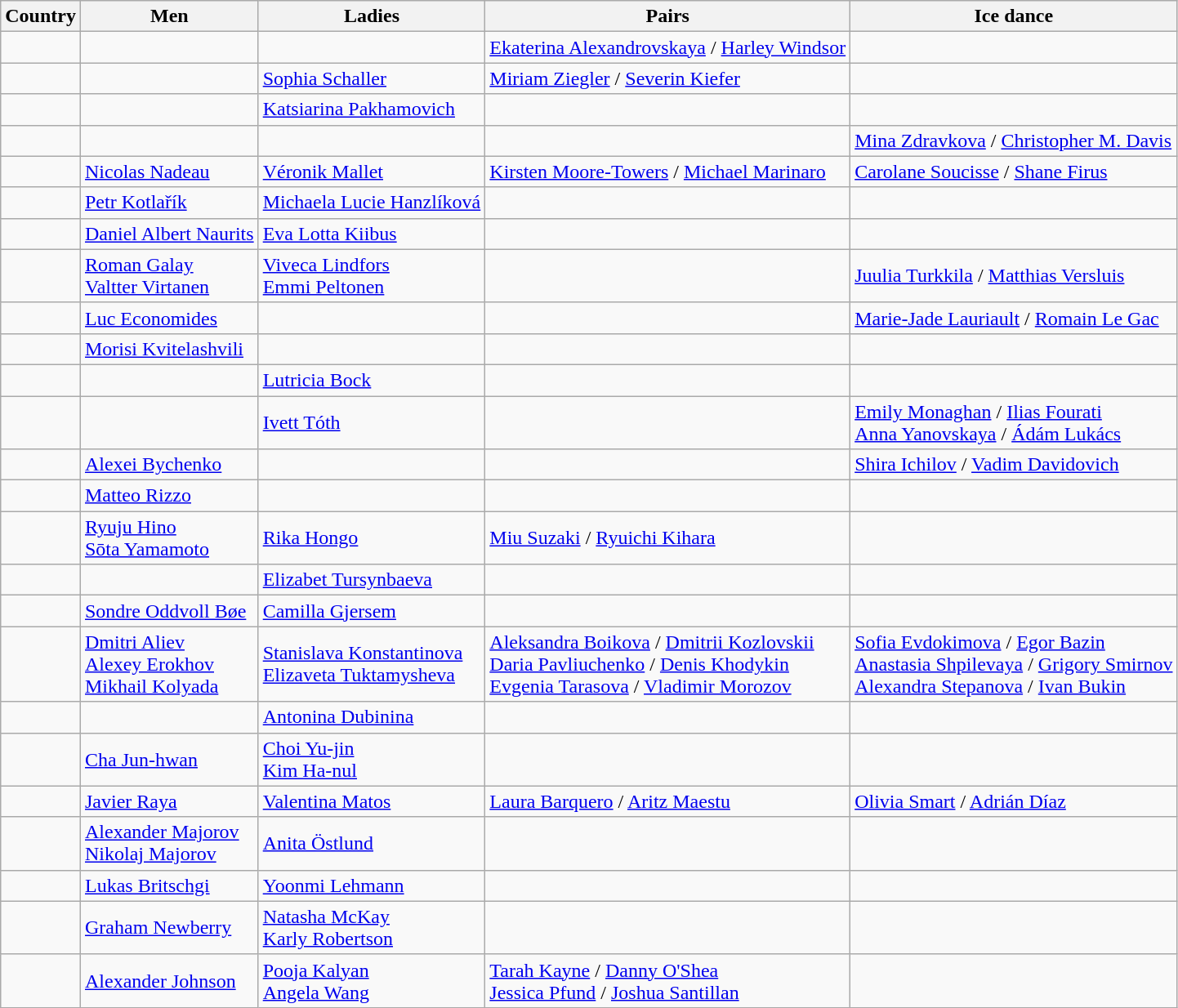<table class="wikitable">
<tr>
<th>Country</th>
<th>Men</th>
<th>Ladies</th>
<th>Pairs</th>
<th>Ice dance</th>
</tr>
<tr>
<td></td>
<td></td>
<td></td>
<td><a href='#'>Ekaterina Alexandrovskaya</a> / <a href='#'>Harley Windsor</a></td>
<td></td>
</tr>
<tr>
<td></td>
<td></td>
<td><a href='#'>Sophia Schaller</a></td>
<td><a href='#'>Miriam Ziegler</a> / <a href='#'>Severin Kiefer</a></td>
<td></td>
</tr>
<tr>
<td></td>
<td></td>
<td><a href='#'>Katsiarina Pakhamovich</a></td>
<td></td>
<td></td>
</tr>
<tr>
<td></td>
<td></td>
<td></td>
<td></td>
<td><a href='#'>Mina Zdravkova</a> / <a href='#'>Christopher M. Davis</a></td>
</tr>
<tr>
<td></td>
<td><a href='#'>Nicolas Nadeau</a></td>
<td><a href='#'>Véronik Mallet</a></td>
<td><a href='#'>Kirsten Moore-Towers</a> / <a href='#'>Michael Marinaro</a></td>
<td><a href='#'>Carolane Soucisse</a> / <a href='#'>Shane Firus</a></td>
</tr>
<tr>
<td></td>
<td><a href='#'>Petr Kotlařík</a></td>
<td><a href='#'>Michaela Lucie Hanzlíková</a></td>
<td></td>
<td></td>
</tr>
<tr>
<td></td>
<td><a href='#'>Daniel Albert Naurits</a></td>
<td><a href='#'>Eva Lotta Kiibus</a></td>
<td></td>
<td></td>
</tr>
<tr>
<td></td>
<td><a href='#'>Roman Galay</a> <br> <a href='#'>Valtter Virtanen</a></td>
<td><a href='#'>Viveca Lindfors</a> <br> <a href='#'>Emmi Peltonen</a></td>
<td></td>
<td><a href='#'>Juulia Turkkila</a> / <a href='#'>Matthias Versluis</a></td>
</tr>
<tr>
<td></td>
<td><a href='#'>Luc Economides</a></td>
<td></td>
<td></td>
<td><a href='#'>Marie-Jade Lauriault</a> / <a href='#'>Romain Le Gac</a></td>
</tr>
<tr>
<td></td>
<td><a href='#'>Morisi Kvitelashvili</a></td>
<td></td>
<td></td>
<td></td>
</tr>
<tr>
<td></td>
<td></td>
<td><a href='#'>Lutricia Bock</a></td>
<td></td>
<td></td>
</tr>
<tr>
<td></td>
<td></td>
<td><a href='#'>Ivett Tóth</a></td>
<td></td>
<td><a href='#'>Emily Monaghan</a> / <a href='#'>Ilias Fourati</a> <br> <a href='#'>Anna Yanovskaya</a> / <a href='#'>Ádám Lukács</a></td>
</tr>
<tr>
<td></td>
<td><a href='#'>Alexei Bychenko</a></td>
<td></td>
<td></td>
<td><a href='#'>Shira Ichilov</a> / <a href='#'>Vadim Davidovich</a></td>
</tr>
<tr>
<td></td>
<td><a href='#'>Matteo Rizzo</a></td>
<td></td>
<td></td>
<td></td>
</tr>
<tr>
<td></td>
<td><a href='#'>Ryuju Hino</a> <br> <a href='#'>Sōta Yamamoto</a></td>
<td><a href='#'>Rika Hongo</a></td>
<td><a href='#'>Miu Suzaki</a> / <a href='#'>Ryuichi Kihara</a></td>
<td></td>
</tr>
<tr>
<td></td>
<td></td>
<td><a href='#'>Elizabet Tursynbaeva</a></td>
<td></td>
<td></td>
</tr>
<tr>
<td></td>
<td><a href='#'>Sondre Oddvoll Bøe</a></td>
<td><a href='#'>Camilla Gjersem</a></td>
<td></td>
<td></td>
</tr>
<tr>
<td></td>
<td><a href='#'>Dmitri Aliev</a> <br> <a href='#'>Alexey Erokhov</a> <br> <a href='#'>Mikhail Kolyada</a></td>
<td><a href='#'>Stanislava Konstantinova</a> <br> <a href='#'>Elizaveta Tuktamysheva</a></td>
<td><a href='#'>Aleksandra Boikova</a> / <a href='#'>Dmitrii Kozlovskii</a> <br> <a href='#'>Daria Pavliuchenko</a> / <a href='#'>Denis Khodykin</a> <br> <a href='#'>Evgenia Tarasova</a> / <a href='#'>Vladimir Morozov</a></td>
<td><a href='#'>Sofia Evdokimova</a> / <a href='#'>Egor Bazin</a> <br> <a href='#'>Anastasia Shpilevaya</a> / <a href='#'>Grigory Smirnov</a> <br> <a href='#'>Alexandra Stepanova</a> / <a href='#'>Ivan Bukin</a></td>
</tr>
<tr>
<td></td>
<td></td>
<td><a href='#'>Antonina Dubinina</a></td>
<td></td>
<td></td>
</tr>
<tr>
<td></td>
<td><a href='#'>Cha Jun-hwan</a></td>
<td><a href='#'>Choi Yu-jin</a> <br> <a href='#'>Kim Ha-nul</a></td>
<td></td>
<td></td>
</tr>
<tr>
<td></td>
<td><a href='#'>Javier Raya</a></td>
<td><a href='#'>Valentina Matos</a></td>
<td><a href='#'>Laura Barquero</a> / <a href='#'>Aritz Maestu</a></td>
<td><a href='#'>Olivia Smart</a> / <a href='#'>Adrián Díaz</a></td>
</tr>
<tr>
<td></td>
<td><a href='#'>Alexander Majorov</a> <br> <a href='#'>Nikolaj Majorov</a></td>
<td><a href='#'>Anita Östlund</a></td>
<td></td>
<td></td>
</tr>
<tr>
<td></td>
<td><a href='#'>Lukas Britschgi</a></td>
<td><a href='#'>Yoonmi Lehmann</a></td>
<td></td>
<td></td>
</tr>
<tr>
<td></td>
<td><a href='#'>Graham Newberry</a></td>
<td><a href='#'>Natasha McKay</a> <br> <a href='#'>Karly Robertson</a></td>
<td></td>
<td></td>
</tr>
<tr>
<td></td>
<td><a href='#'>Alexander Johnson</a></td>
<td><a href='#'>Pooja Kalyan</a> <br> <a href='#'>Angela Wang</a></td>
<td><a href='#'>Tarah Kayne</a> / <a href='#'>Danny O'Shea</a> <br> <a href='#'>Jessica Pfund</a> / <a href='#'>Joshua Santillan</a></td>
<td></td>
</tr>
</table>
